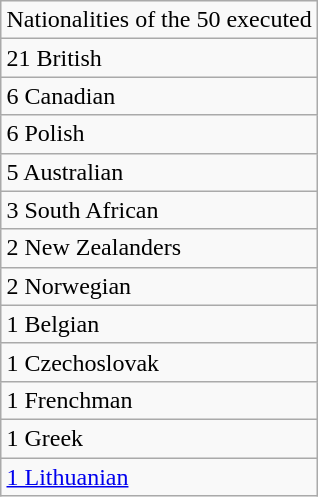<table class="wikitable" align="right">
<tr>
<td>Nationalities of the 50 executed</td>
</tr>
<tr>
<td> 21 British</td>
</tr>
<tr>
<td> 6 Canadian</td>
</tr>
<tr>
<td> 6 Polish</td>
</tr>
<tr>
<td> 5 Australian</td>
</tr>
<tr>
<td> 3 South African</td>
</tr>
<tr>
<td> 2 New Zealanders</td>
</tr>
<tr>
<td> 2 Norwegian</td>
</tr>
<tr>
<td> 1 Belgian</td>
</tr>
<tr>
<td> 1 Czechoslovak</td>
</tr>
<tr>
<td> 1 Frenchman</td>
</tr>
<tr>
<td> 1 Greek</td>
</tr>
<tr>
<td> <a href='#'>1 Lithuanian</a></td>
</tr>
</table>
